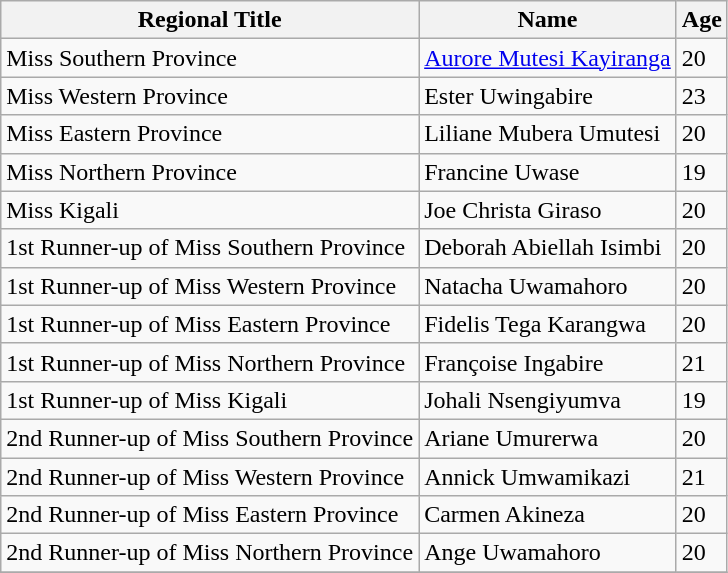<table class="wikitable">
<tr>
<th scope=col>Regional Title</th>
<th scope=col>Name</th>
<th scope=col>Age</th>
</tr>
<tr>
<td>Miss Southern Province</td>
<td><a href='#'>Aurore Mutesi Kayiranga</a></td>
<td>20</td>
</tr>
<tr>
<td>Miss Western Province</td>
<td>Ester Uwingabire</td>
<td>23</td>
</tr>
<tr>
<td>Miss Eastern Province</td>
<td>Liliane Mubera Umutesi</td>
<td>20</td>
</tr>
<tr>
<td>Miss Northern Province</td>
<td>Francine Uwase</td>
<td>19</td>
</tr>
<tr>
<td>Miss Kigali</td>
<td>Joe Christa Giraso</td>
<td>20</td>
</tr>
<tr>
<td>1st Runner-up of Miss Southern Province</td>
<td>Deborah Abiellah Isimbi</td>
<td>20</td>
</tr>
<tr>
<td>1st Runner-up of Miss Western Province</td>
<td>Natacha Uwamahoro</td>
<td>20</td>
</tr>
<tr>
<td>1st Runner-up of Miss Eastern Province</td>
<td>Fidelis Tega Karangwa</td>
<td>20</td>
</tr>
<tr>
<td>1st Runner-up of Miss Northern Province</td>
<td>Françoise Ingabire</td>
<td>21</td>
</tr>
<tr>
<td>1st Runner-up of Miss Kigali</td>
<td>Johali Nsengiyumva</td>
<td>19</td>
</tr>
<tr>
<td>2nd Runner-up of Miss Southern Province</td>
<td>Ariane Umurerwa</td>
<td>20</td>
</tr>
<tr>
<td>2nd Runner-up of Miss Western Province</td>
<td>Annick Umwamikazi</td>
<td>21</td>
</tr>
<tr>
<td>2nd Runner-up of Miss Eastern Province</td>
<td>Carmen Akineza</td>
<td>20</td>
</tr>
<tr>
<td>2nd Runner-up of Miss Northern Province</td>
<td>Ange Uwamahoro</td>
<td>20</td>
</tr>
<tr>
</tr>
</table>
